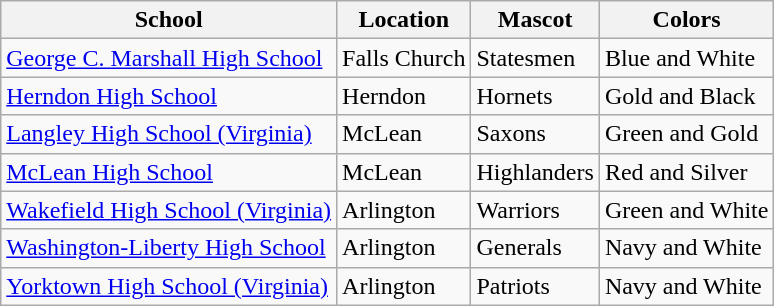<table class="wikitable sortable">
<tr>
<th>School</th>
<th>Location</th>
<th>Mascot</th>
<th>Colors</th>
</tr>
<tr>
<td><a href='#'>George C. Marshall High School</a></td>
<td>Falls Church</td>
<td>Statesmen</td>
<td>  Blue and White</td>
</tr>
<tr>
<td><a href='#'>Herndon High School</a></td>
<td>Herndon</td>
<td>Hornets</td>
<td>  Gold and Black</td>
</tr>
<tr>
<td><a href='#'>Langley High School (Virginia)</a></td>
<td>McLean</td>
<td>Saxons</td>
<td>  Green and Gold</td>
</tr>
<tr>
<td><a href='#'>McLean High School</a></td>
<td>McLean</td>
<td>Highlanders</td>
<td>  Red and Silver</td>
</tr>
<tr>
<td><a href='#'>Wakefield High School (Virginia)</a></td>
<td>Arlington</td>
<td>Warriors</td>
<td>  Green and White</td>
</tr>
<tr>
<td><a href='#'>Washington-Liberty High School</a></td>
<td>Arlington</td>
<td>Generals</td>
<td>  Navy and White</td>
</tr>
<tr>
<td><a href='#'>Yorktown High School (Virginia)</a></td>
<td>Arlington</td>
<td>Patriots</td>
<td>  Navy and White</td>
</tr>
</table>
